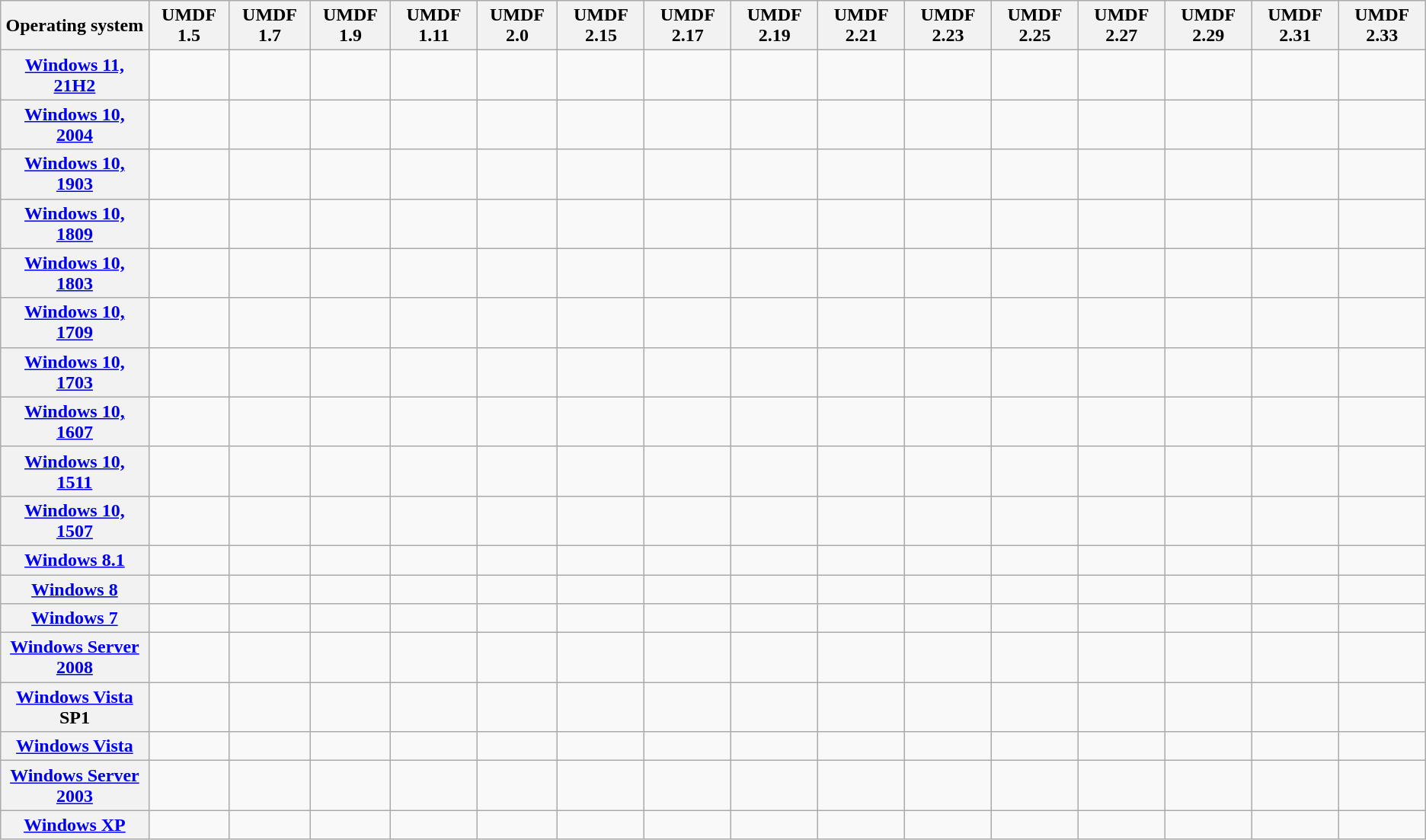<table class="wikitable">
<tr>
<th>Operating system</th>
<th>UMDF 1.5</th>
<th>UMDF 1.7</th>
<th>UMDF 1.9</th>
<th>UMDF 1.11</th>
<th>UMDF 2.0</th>
<th>UMDF 2.15</th>
<th>UMDF 2.17</th>
<th>UMDF 2.19</th>
<th>UMDF 2.21</th>
<th>UMDF 2.23</th>
<th>UMDF 2.25</th>
<th>UMDF 2.27</th>
<th>UMDF 2.29</th>
<th>UMDF 2.31</th>
<th>UMDF 2.33</th>
</tr>
<tr>
<th><a href='#'>Windows 11, 21H2</a></th>
<td></td>
<td></td>
<td></td>
<td></td>
<td></td>
<td></td>
<td></td>
<td></td>
<td></td>
<td></td>
<td></td>
<td></td>
<td></td>
<td></td>
<td></td>
</tr>
<tr>
<th><a href='#'>Windows 10, 2004</a></th>
<td></td>
<td></td>
<td></td>
<td></td>
<td></td>
<td></td>
<td></td>
<td></td>
<td></td>
<td></td>
<td></td>
<td></td>
<td></td>
<td></td>
<td></td>
</tr>
<tr>
<th><a href='#'>Windows 10, 1903</a></th>
<td></td>
<td></td>
<td></td>
<td></td>
<td></td>
<td></td>
<td></td>
<td></td>
<td></td>
<td></td>
<td></td>
<td></td>
<td></td>
<td></td>
<td></td>
</tr>
<tr>
<th><a href='#'>Windows 10, 1809</a></th>
<td></td>
<td></td>
<td></td>
<td></td>
<td></td>
<td></td>
<td></td>
<td></td>
<td></td>
<td></td>
<td></td>
<td></td>
<td></td>
<td></td>
<td></td>
</tr>
<tr>
<th><a href='#'>Windows 10, 1803</a></th>
<td></td>
<td></td>
<td></td>
<td></td>
<td></td>
<td></td>
<td></td>
<td></td>
<td></td>
<td></td>
<td></td>
<td></td>
<td></td>
<td></td>
<td></td>
</tr>
<tr>
<th><a href='#'>Windows 10, 1709</a></th>
<td></td>
<td></td>
<td></td>
<td></td>
<td></td>
<td></td>
<td></td>
<td></td>
<td></td>
<td></td>
<td></td>
<td></td>
<td></td>
<td></td>
<td></td>
</tr>
<tr>
<th><a href='#'>Windows 10, 1703</a></th>
<td></td>
<td></td>
<td></td>
<td></td>
<td></td>
<td></td>
<td></td>
<td></td>
<td></td>
<td></td>
<td></td>
<td></td>
<td></td>
<td></td>
<td></td>
</tr>
<tr>
<th><a href='#'>Windows 10, 1607</a></th>
<td></td>
<td></td>
<td></td>
<td></td>
<td></td>
<td></td>
<td></td>
<td></td>
<td></td>
<td></td>
<td></td>
<td></td>
<td></td>
<td></td>
<td></td>
</tr>
<tr>
<th><a href='#'>Windows 10, 1511</a></th>
<td></td>
<td></td>
<td></td>
<td></td>
<td></td>
<td></td>
<td></td>
<td></td>
<td></td>
<td></td>
<td></td>
<td></td>
<td></td>
<td></td>
<td></td>
</tr>
<tr>
<th><a href='#'>Windows 10, 1507</a></th>
<td></td>
<td></td>
<td></td>
<td></td>
<td></td>
<td></td>
<td></td>
<td></td>
<td></td>
<td></td>
<td></td>
<td></td>
<td></td>
<td></td>
<td></td>
</tr>
<tr>
<th><a href='#'>Windows 8.1</a></th>
<td></td>
<td></td>
<td></td>
<td></td>
<td></td>
<td></td>
<td></td>
<td></td>
<td></td>
<td></td>
<td></td>
<td></td>
<td></td>
<td></td>
<td></td>
</tr>
<tr>
<th><a href='#'>Windows 8</a></th>
<td></td>
<td></td>
<td></td>
<td></td>
<td></td>
<td></td>
<td></td>
<td></td>
<td></td>
<td></td>
<td></td>
<td></td>
<td></td>
<td></td>
<td></td>
</tr>
<tr>
<th><a href='#'>Windows 7</a></th>
<td></td>
<td></td>
<td></td>
<td></td>
<td></td>
<td></td>
<td></td>
<td></td>
<td></td>
<td></td>
<td></td>
<td></td>
<td></td>
<td></td>
<td></td>
</tr>
<tr>
<th><a href='#'>Windows Server 2008</a></th>
<td></td>
<td></td>
<td></td>
<td></td>
<td></td>
<td></td>
<td></td>
<td></td>
<td></td>
<td></td>
<td></td>
<td></td>
<td></td>
<td></td>
<td></td>
</tr>
<tr>
<th><a href='#'>Windows Vista</a> SP1</th>
<td></td>
<td></td>
<td></td>
<td></td>
<td></td>
<td></td>
<td></td>
<td></td>
<td></td>
<td></td>
<td></td>
<td></td>
<td></td>
<td></td>
<td></td>
</tr>
<tr>
<th><a href='#'>Windows Vista</a></th>
<td></td>
<td></td>
<td></td>
<td></td>
<td></td>
<td></td>
<td></td>
<td></td>
<td></td>
<td></td>
<td></td>
<td></td>
<td></td>
<td></td>
<td></td>
</tr>
<tr>
<th><a href='#'>Windows Server 2003</a></th>
<td></td>
<td></td>
<td></td>
<td></td>
<td></td>
<td></td>
<td></td>
<td></td>
<td></td>
<td></td>
<td></td>
<td></td>
<td></td>
<td></td>
<td></td>
</tr>
<tr>
<th><a href='#'>Windows XP</a></th>
<td></td>
<td></td>
<td></td>
<td></td>
<td></td>
<td></td>
<td></td>
<td></td>
<td></td>
<td></td>
<td></td>
<td></td>
<td></td>
<td></td>
<td></td>
</tr>
</table>
